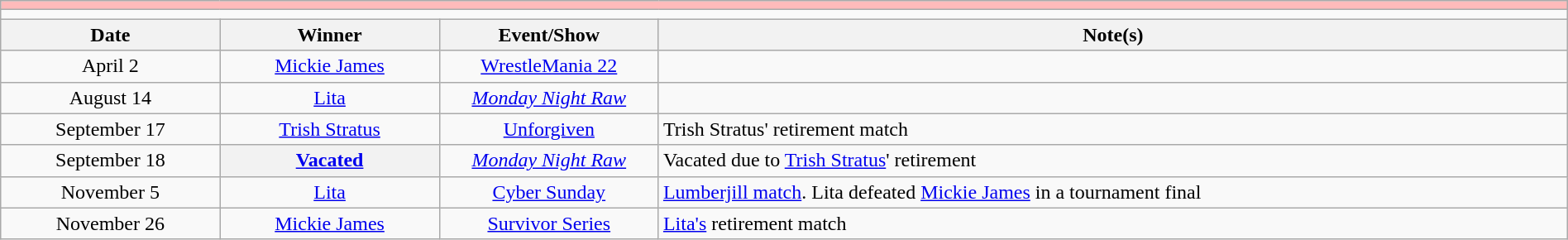<table class="wikitable" style="text-align:center; width:100%;">
<tr style="background:#FBB;">
<td colspan="5"></td>
</tr>
<tr>
<td colspan="5"><strong></strong></td>
</tr>
<tr>
<th width=14%>Date</th>
<th width=14%>Winner</th>
<th width=14%>Event/Show</th>
<th width=58%>Note(s)</th>
</tr>
<tr>
<td>April 2</td>
<td><a href='#'>Mickie James</a></td>
<td><a href='#'>WrestleMania 22</a></td>
<td></td>
</tr>
<tr>
<td>August 14</td>
<td><a href='#'>Lita</a></td>
<td><em><a href='#'>Monday Night Raw</a></em></td>
<td></td>
</tr>
<tr>
<td>September 17</td>
<td><a href='#'>Trish Stratus</a></td>
<td><a href='#'>Unforgiven</a></td>
<td align=left>Trish Stratus' retirement match</td>
</tr>
<tr>
<td>September 18</td>
<th><a href='#'>Vacated</a></th>
<td><em><a href='#'>Monday Night Raw</a></em></td>
<td align=left>Vacated due to <a href='#'>Trish Stratus</a>' retirement</td>
</tr>
<tr>
<td>November 5</td>
<td><a href='#'>Lita</a></td>
<td><a href='#'>Cyber Sunday</a></td>
<td align=left><a href='#'>Lumberjill match</a>. Lita defeated <a href='#'>Mickie James</a> in a tournament final</td>
</tr>
<tr>
<td>November 26</td>
<td><a href='#'>Mickie James</a></td>
<td><a href='#'>Survivor Series</a></td>
<td align=left><a href='#'>Lita's</a> retirement match</td>
</tr>
</table>
